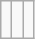<table class="wikitable">
<tr>
<td></td>
<td><br></td>
<td><br></td>
</tr>
</table>
